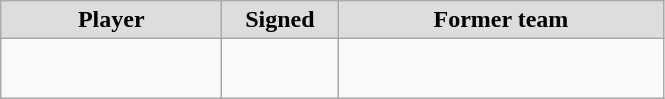<table class="wikitable" style="text-align: center">
<tr align="center" bgcolor="#dddddd">
<td style="width:140px"><strong>Player</strong></td>
<td style="width:70px"><strong>Signed</strong></td>
<td style="width:210px"><strong>Former team</strong></td>
</tr>
<tr style="height:40px">
<td></td>
<td style="font-size: 80%"></td>
<td></td>
</tr>
</table>
